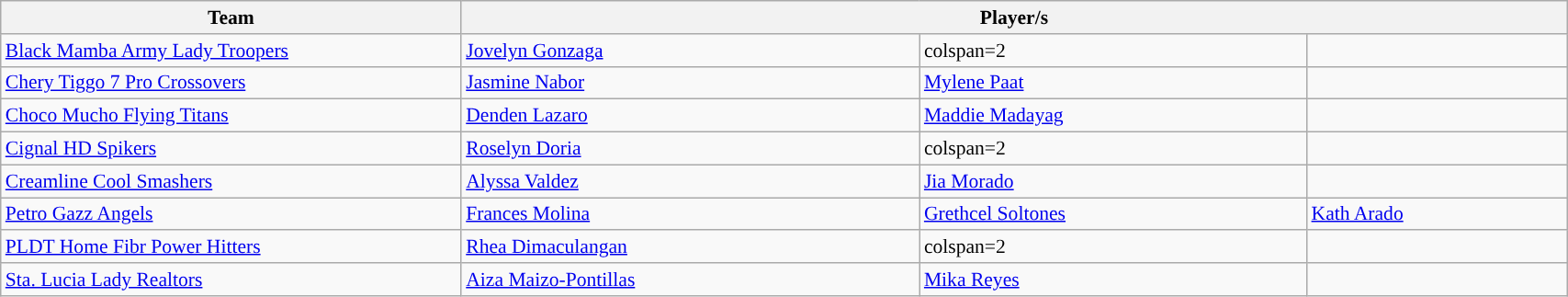<table class="wikitable sortable" style="width:90%; font-size:90%; text-align:left">
<tr>
<th width=25%>Team</th>
<th colspan=3 width=60%>Player/s</th>
</tr>
<tr>
<td><a href='#'>Black Mamba Army Lady Troopers</a></td>
<td><a href='#'>Jovelyn Gonzaga</a></td>
<td>colspan=2</td>
</tr>
<tr>
<td><a href='#'>Chery Tiggo 7 Pro Crossovers</a></td>
<td><a href='#'>Jasmine Nabor</a></td>
<td><a href='#'>Mylene Paat</a></td>
<td></td>
</tr>
<tr>
<td><a href='#'>Choco Mucho Flying Titans</a></td>
<td><a href='#'>Denden Lazaro</a></td>
<td><a href='#'>Maddie Madayag</a></td>
<td></td>
</tr>
<tr>
<td><a href='#'>Cignal HD Spikers</a></td>
<td><a href='#'>Roselyn Doria</a></td>
<td>colspan=2</td>
</tr>
<tr>
<td><a href='#'>Creamline Cool Smashers</a></td>
<td><a href='#'>Alyssa Valdez</a></td>
<td><a href='#'>Jia Morado</a></td>
<td></td>
</tr>
<tr>
<td><a href='#'>Petro Gazz Angels</a></td>
<td><a href='#'>Frances Molina</a></td>
<td><a href='#'>Grethcel Soltones</a></td>
<td><a href='#'>Kath Arado</a></td>
</tr>
<tr>
<td><a href='#'>PLDT Home Fibr Power Hitters</a></td>
<td><a href='#'>Rhea Dimaculangan</a></td>
<td>colspan=2</td>
</tr>
<tr>
<td><a href='#'>Sta. Lucia Lady Realtors</a></td>
<td><a href='#'>Aiza Maizo-Pontillas</a></td>
<td><a href='#'>Mika Reyes</a></td>
<td></td>
</tr>
</table>
